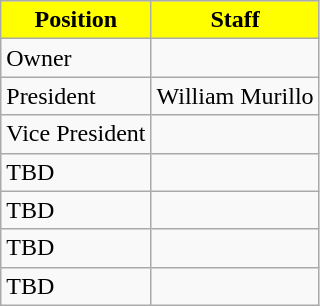<table class="wikitable">
<tr>
<th style="color:Black; background:#FFFF00;">Position</th>
<th style="color:Black; background:#FFFF00;">Staff</th>
</tr>
<tr>
<td>Owner</td>
<td></td>
</tr>
<tr>
<td>President</td>
<td> William Murillo</td>
</tr>
<tr>
<td>Vice President</td>
<td></td>
</tr>
<tr>
<td>TBD</td>
<td></td>
</tr>
<tr>
<td>TBD</td>
<td></td>
</tr>
<tr>
<td>TBD</td>
<td></td>
</tr>
<tr>
<td>TBD</td>
<td></td>
</tr>
</table>
